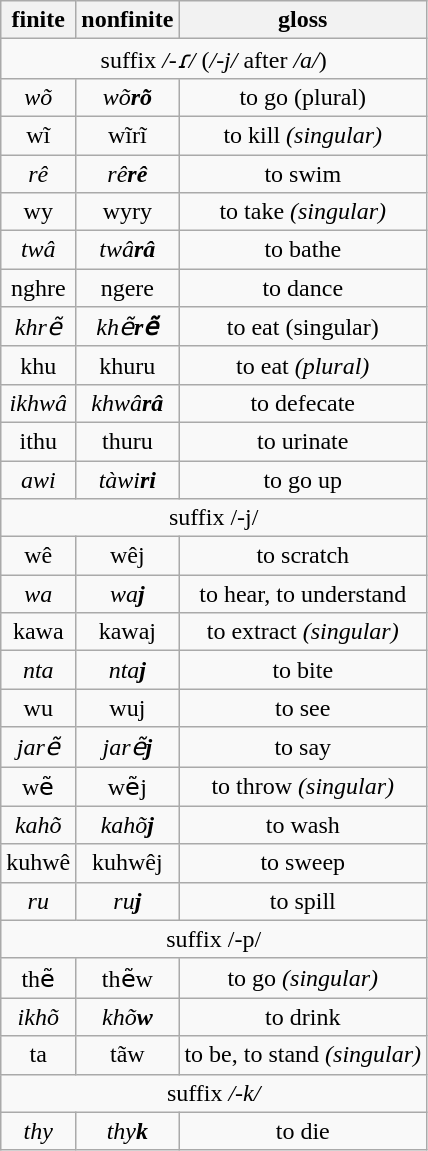<table class="wikitable" style="text-align: center;">
<tr>
<th>finite</th>
<th>nonfinite</th>
<th>gloss</th>
</tr>
<tr>
<td colspan="3">suffix <em>/-ɾ/</em> (<em>/-j/</em> after <em>/a/</em>)</td>
</tr>
<tr>
<td><em>wõ</em></td>
<td><em>wõ<strong>rõ<strong><em></td>
<td>to go </em>(plural)<em></td>
</tr>
<tr>
<td></em>wĩ<em></td>
<td></em>wĩ</strong>rĩ</em></strong></td>
<td>to kill <em>(singular)</em></td>
</tr>
<tr>
<td><em>rê</em></td>
<td><em>rê<strong>rê<strong><em></td>
<td>to swim</td>
</tr>
<tr>
<td></em>wy<em></td>
<td></em>wy</strong>ry</em></strong></td>
<td>to take <em>(singular)</em></td>
</tr>
<tr>
<td><em>twâ</em></td>
<td><em>twâ<strong>râ<strong><em></td>
<td>to bathe</td>
</tr>
<tr>
<td></em>nghre<em></td>
<td></em>nge</strong>re</em></strong></td>
<td>to dance</td>
</tr>
<tr>
<td><em>khrẽ</em></td>
<td><em>khẽ<strong>rẽ<strong><em></td>
<td>to eat </em>(singular)<em></td>
</tr>
<tr>
<td></em>khu<em></td>
<td></em>khu</strong>ru</em></strong></td>
<td>to eat <em>(plural)</em></td>
</tr>
<tr>
<td><em>ikhwâ</em></td>
<td><em>khwâ<strong>râ<strong><em></td>
<td>to defecate</td>
</tr>
<tr>
<td></em>ithu<em></td>
<td></em>thu</strong>ru</em></strong></td>
<td>to urinate</td>
</tr>
<tr>
<td><em>awi</em></td>
<td><em>tàwi<strong>ri<strong><em></td>
<td>to go up</td>
</tr>
<tr>
<td colspan="3">suffix </em>/-j/<em></td>
</tr>
<tr>
<td></em>wê<em></td>
<td></em>wê</strong>j</em></strong></td>
<td>to scratch</td>
</tr>
<tr>
<td><em>wa</em></td>
<td><em>wa<strong>j<strong><em></td>
<td>to hear, to understand</td>
</tr>
<tr>
<td></em>kawa<em></td>
<td></em>kawa</strong>j</em></strong></td>
<td>to extract <em>(singular)</em></td>
</tr>
<tr>
<td><em>nta</em></td>
<td><em>nta<strong>j<strong><em></td>
<td>to bite</td>
</tr>
<tr>
<td></em>wu<em></td>
<td></em>wu</strong>j</em></strong></td>
<td>to see</td>
</tr>
<tr>
<td><em>jarẽ</em></td>
<td><em>jarẽ<strong>j<strong><em></td>
<td>to say</td>
</tr>
<tr>
<td></em>wẽ<em></td>
<td></em>wẽ</strong>j</em></strong></td>
<td>to throw <em>(singular)</em></td>
</tr>
<tr>
<td><em>kahõ</em></td>
<td><em>kahõ<strong>j<strong><em></td>
<td>to wash</td>
</tr>
<tr>
<td></em>kuhwê<em></td>
<td></em>kuhwê</strong>j</em></strong></td>
<td>to sweep</td>
</tr>
<tr>
<td><em>ru</em></td>
<td><em>ru<strong>j<strong><em></td>
<td>to spill</td>
</tr>
<tr>
<td colspan="3">suffix </em>/-p/<em></td>
</tr>
<tr>
<td></em>thẽ<em></td>
<td></em>thẽ</strong>w</em></strong></td>
<td>to go <em>(singular)</em></td>
</tr>
<tr>
<td><em>ikhõ</em></td>
<td><em>khõ<strong>w<strong><em></td>
<td>to drink</td>
</tr>
<tr>
<td></em>ta<em></td>
<td></em>tã</strong>w</em></strong></td>
<td>to be, to stand <em>(singular)</em></td>
</tr>
<tr>
<td colspan="3">suffix <em>/-k/</em></td>
</tr>
<tr>
<td><em>thy</em></td>
<td><em>thy<strong>k<strong><em></td>
<td>to die</td>
</tr>
</table>
